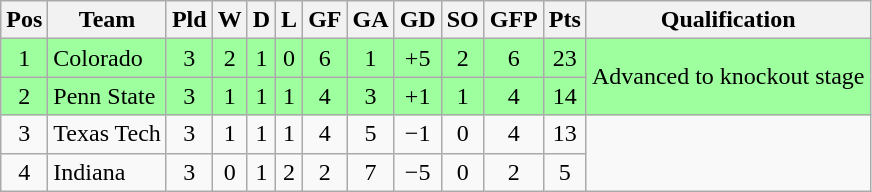<table class="wikitable" style="text-align:center">
<tr>
<th>Pos</th>
<th>Team</th>
<th>Pld</th>
<th>W</th>
<th>D</th>
<th>L</th>
<th>GF</th>
<th>GA</th>
<th>GD</th>
<th>SO</th>
<th>GFP</th>
<th>Pts</th>
<th>Qualification</th>
</tr>
<tr bgcolor="#9eff9e">
<td>1</td>
<td style="text-align:left">Colorado</td>
<td>3</td>
<td>2</td>
<td>1</td>
<td>0</td>
<td>6</td>
<td>1</td>
<td>+5</td>
<td>2</td>
<td>6</td>
<td>23</td>
<td rowspan="2">Advanced to knockout stage</td>
</tr>
<tr bgcolor="#9eff9e">
<td>2</td>
<td style="text-align:left">Penn State</td>
<td>3</td>
<td>1</td>
<td>1</td>
<td>1</td>
<td>4</td>
<td>3</td>
<td>+1</td>
<td>1</td>
<td>4</td>
<td>14</td>
</tr>
<tr>
<td>3</td>
<td style="text-align:left">Texas Tech</td>
<td>3</td>
<td>1</td>
<td>1</td>
<td>1</td>
<td>4</td>
<td>5</td>
<td>−1</td>
<td>0</td>
<td>4</td>
<td>13</td>
<td rowspan="2"></td>
</tr>
<tr>
<td>4</td>
<td style="text-align:left">Indiana</td>
<td>3</td>
<td>0</td>
<td>1</td>
<td>2</td>
<td>2</td>
<td>7</td>
<td>−5</td>
<td>0</td>
<td>2</td>
<td>5</td>
</tr>
</table>
